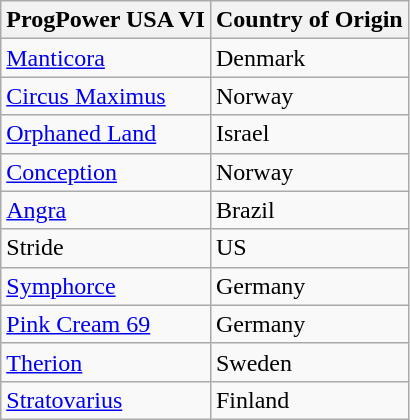<table class="wikitable">
<tr>
<th>ProgPower USA VI</th>
<th>Country of Origin</th>
</tr>
<tr>
<td><a href='#'>Manticora</a></td>
<td>Denmark</td>
</tr>
<tr>
<td><a href='#'>Circus Maximus</a></td>
<td>Norway</td>
</tr>
<tr>
<td><a href='#'>Orphaned Land</a></td>
<td>Israel</td>
</tr>
<tr>
<td><a href='#'>Conception</a></td>
<td>Norway</td>
</tr>
<tr>
<td><a href='#'>Angra</a></td>
<td>Brazil</td>
</tr>
<tr>
<td>Stride</td>
<td>US</td>
</tr>
<tr>
<td><a href='#'>Symphorce</a></td>
<td>Germany</td>
</tr>
<tr>
<td><a href='#'>Pink Cream 69</a></td>
<td>Germany</td>
</tr>
<tr>
<td><a href='#'>Therion</a></td>
<td>Sweden</td>
</tr>
<tr>
<td><a href='#'>Stratovarius</a></td>
<td>Finland</td>
</tr>
</table>
